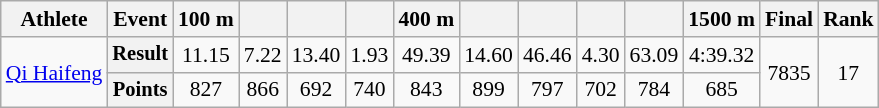<table class="wikitable" style="font-size:90%">
<tr>
<th>Athlete</th>
<th>Event</th>
<th>100 m</th>
<th></th>
<th></th>
<th></th>
<th>400 m</th>
<th></th>
<th></th>
<th></th>
<th></th>
<th>1500 m</th>
<th>Final</th>
<th>Rank</th>
</tr>
<tr align=center>
<td rowspan=2 align=left><a href='#'>Qi Haifeng</a></td>
<th style="font-size:95%">Result</th>
<td>11.15</td>
<td>7.22</td>
<td>13.40</td>
<td>1.93</td>
<td>49.39</td>
<td>14.60</td>
<td>46.46</td>
<td>4.30</td>
<td>63.09</td>
<td>4:39.32</td>
<td rowspan=2>7835</td>
<td rowspan=2>17</td>
</tr>
<tr align=center>
<th style="font-size:95%">Points</th>
<td>827</td>
<td>866</td>
<td>692</td>
<td>740</td>
<td>843</td>
<td>899</td>
<td>797</td>
<td>702</td>
<td>784</td>
<td>685</td>
</tr>
</table>
